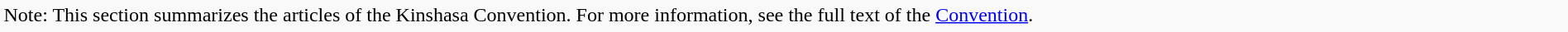<table style="width: 100%; background: #F9F9F9;">
<tr>
<td>Note: This section summarizes the articles of the Kinshasa Convention. For more information, see the full text of the <a href='#'>Convention</a>.</td>
</tr>
<tr>
</tr>
</table>
